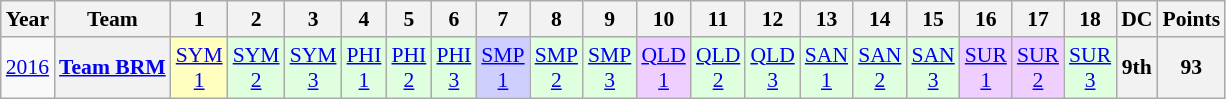<table class="wikitable" style="text-align:center; font-size:90%">
<tr>
<th>Year</th>
<th>Team</th>
<th>1</th>
<th>2</th>
<th>3</th>
<th>4</th>
<th>5</th>
<th>6</th>
<th>7</th>
<th>8</th>
<th>9</th>
<th>10</th>
<th>11</th>
<th>12</th>
<th>13</th>
<th>14</th>
<th>15</th>
<th>16</th>
<th>17</th>
<th>18</th>
<th>DC</th>
<th>Points</th>
</tr>
<tr>
<td><a href='#'>2016</a></td>
<th><a href='#'>Team BRM</a></th>
<td style="background:#FFFFBF"><a href='#'>SYM<br>1</a><br></td>
<td style="background:#DFFFDF"><a href='#'>SYM<br>2</a><br></td>
<td style="background:#DFFFDF"><a href='#'>SYM<br>3</a><br></td>
<td style="background:#DFFFDF"><a href='#'>PHI<br>1</a><br></td>
<td style="background:#DFFFDF"><a href='#'>PHI<br>2</a><br></td>
<td style="background:#DFFFDF"><a href='#'>PHI<br>3</a><br></td>
<td style="background:#CFCFFF"><a href='#'>SMP<br>1</a><br></td>
<td style="background:#DFFFDF"><a href='#'>SMP<br>2</a><br></td>
<td style="background:#DFFFDF"><a href='#'>SMP<br>3</a><br></td>
<td style="background:#EFCFFF"><a href='#'>QLD<br>1</a><br></td>
<td style="background:#DFFFDF"><a href='#'>QLD<br>2</a><br></td>
<td style="background:#DFFFDF"><a href='#'>QLD<br>3</a><br></td>
<td style="background:#DFFFDF"><a href='#'>SAN<br>1</a><br></td>
<td style="background:#DFFFDF"><a href='#'>SAN<br>2</a><br></td>
<td style="background:#DFFFDF"><a href='#'>SAN<br>3</a><br></td>
<td style="background:#EFCFFF"><a href='#'>SUR<br>1</a><br></td>
<td style="background:#EFCFFF"><a href='#'>SUR<br>2</a><br></td>
<td style="background:#DFFFDF"><a href='#'>SUR<br>3</a><br></td>
<th>9th</th>
<th>93</th>
</tr>
</table>
